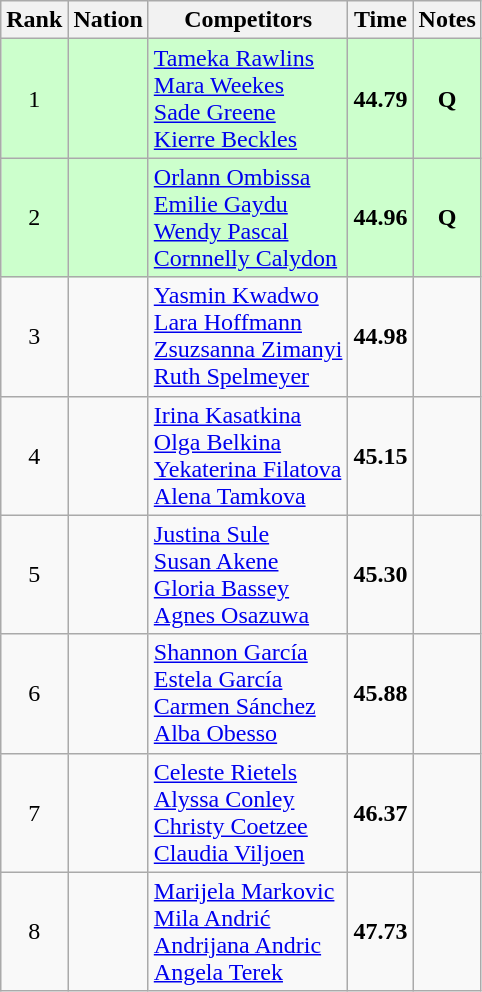<table class="wikitable sortable" style="text-align:center">
<tr>
<th>Rank</th>
<th>Nation</th>
<th>Competitors</th>
<th>Time</th>
<th>Notes</th>
</tr>
<tr bgcolor=ccffcc>
<td>1</td>
<td align=left></td>
<td align=left><a href='#'>Tameka Rawlins</a><br><a href='#'>Mara Weekes</a><br><a href='#'>Sade Greene</a><br><a href='#'>Kierre Beckles</a></td>
<td><strong>44.79</strong></td>
<td><strong>Q</strong></td>
</tr>
<tr bgcolor=ccffcc>
<td>2</td>
<td align=left></td>
<td align=left><a href='#'>Orlann Ombissa</a><br><a href='#'>Emilie Gaydu</a><br><a href='#'>Wendy Pascal</a><br><a href='#'>Cornnelly Calydon</a></td>
<td><strong>44.96</strong></td>
<td><strong>Q</strong></td>
</tr>
<tr>
<td>3</td>
<td align=left></td>
<td align=left><a href='#'>Yasmin Kwadwo</a><br><a href='#'>Lara Hoffmann</a><br><a href='#'>Zsuzsanna Zimanyi</a><br><a href='#'>Ruth Spelmeyer</a></td>
<td><strong>44.98</strong></td>
<td></td>
</tr>
<tr>
<td>4</td>
<td align=left></td>
<td align=left><a href='#'>Irina Kasatkina</a><br><a href='#'>Olga Belkina</a><br><a href='#'>Yekaterina Filatova</a><br><a href='#'>Alena Tamkova</a></td>
<td><strong>45.15</strong></td>
<td></td>
</tr>
<tr>
<td>5</td>
<td align=left></td>
<td align=left><a href='#'>Justina Sule</a><br><a href='#'>Susan Akene</a><br><a href='#'>Gloria Bassey</a><br><a href='#'>Agnes Osazuwa</a></td>
<td><strong>45.30</strong></td>
<td></td>
</tr>
<tr>
<td>6</td>
<td align=left></td>
<td align=left><a href='#'>Shannon García</a><br><a href='#'>Estela García</a><br><a href='#'>Carmen Sánchez</a><br><a href='#'>Alba Obesso</a></td>
<td><strong>45.88</strong></td>
<td></td>
</tr>
<tr>
<td>7</td>
<td align=left></td>
<td align=left><a href='#'>Celeste Rietels</a><br><a href='#'>Alyssa Conley</a><br><a href='#'>Christy Coetzee</a><br><a href='#'>Claudia Viljoen</a></td>
<td><strong>46.37</strong></td>
<td></td>
</tr>
<tr>
<td>8</td>
<td align=left></td>
<td align=left><a href='#'>Marijela Markovic</a><br><a href='#'>Mila Andrić</a><br><a href='#'>Andrijana Andric</a><br><a href='#'>Angela Terek</a></td>
<td><strong>47.73</strong></td>
<td></td>
</tr>
</table>
